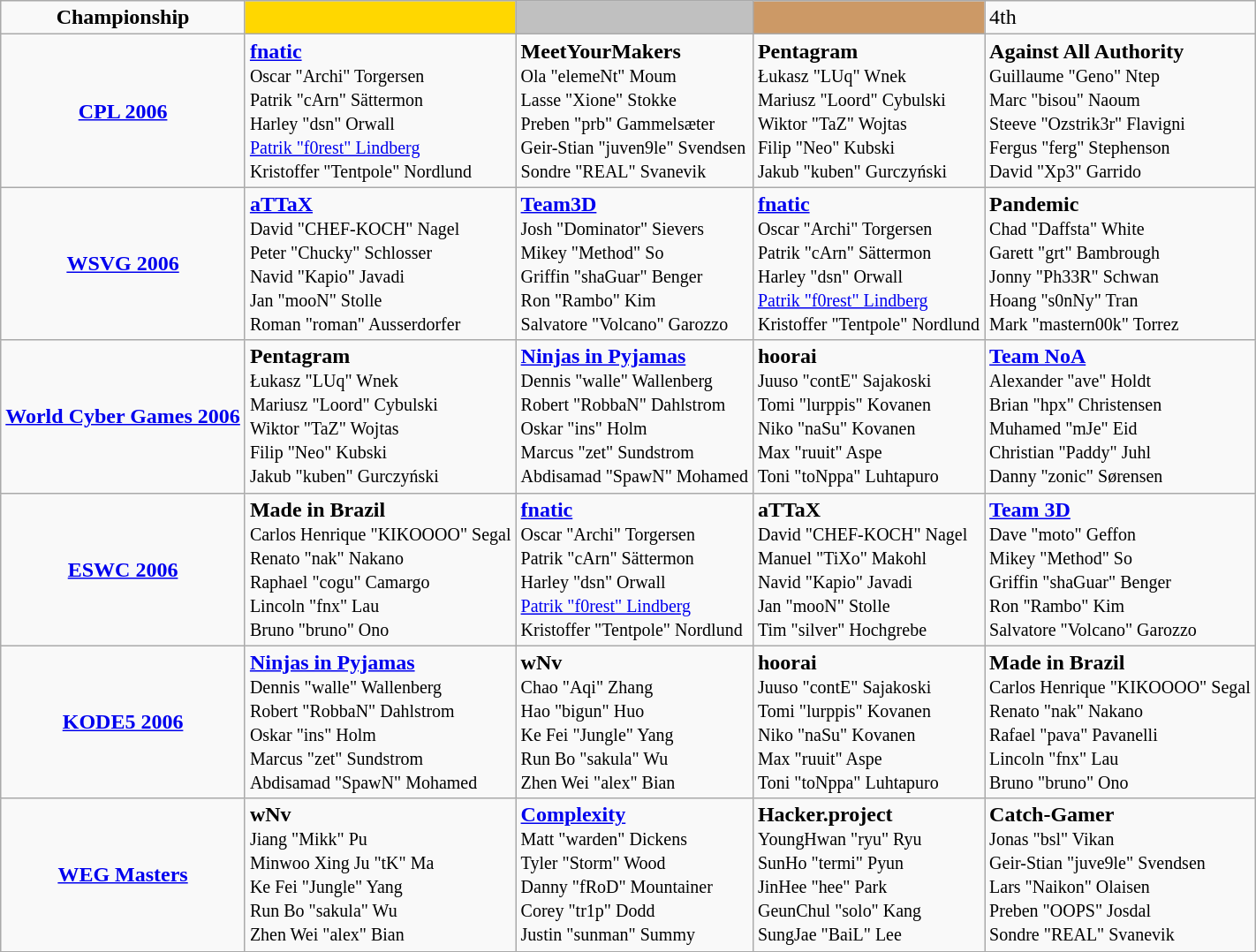<table class="wikitable" style="text-align:left">
<tr>
<td style="text-align:center"><strong>Championship</strong></td>
<td style="text-align:center" bgcolor="gold"></td>
<td style="text-align:center" bgcolor="silver"></td>
<td style="text-align:center" bgcolor="CC9966"></td>
<td>4th</td>
</tr>
<tr>
<td style="text-align:center"><strong><a href='#'>CPL 2006</a></strong></td>
<td> <strong><a href='#'>fnatic</a></strong><br><small> Oscar "Archi" Torgersen<br> Patrik "cArn" Sättermon<br> Harley "dsn" Orwall<br> <a href='#'>Patrik "f0rest" Lindberg</a><br> Kristoffer "Tentpole" Nordlund</small></td>
<td> <strong>MeetYourMakers</strong><br><small> Ola "elemeNt" Moum<br> Lasse "Xione" Stokke<br> Preben "prb" Gammelsæter<br> Geir-Stian "juven9le" Svendsen<br> Sondre "REAL" Svanevik</small></td>
<td> <strong>Pentagram</strong><br><small> Łukasz "LUq" Wnek<br> Mariusz "Loord" Cybulski<br> Wiktor "TaZ" Wojtas<br> Filip "Neo" Kubski<br> Jakub "kuben" Gurczyński</small></td>
<td> <strong>Against All Authority</strong><br><small> Guillaume "Geno" Ntep<br> Marc "bisou" Naoum<br> Steeve "Ozstrik3r" Flavigni<br> Fergus "ferg" Stephenson<br> David "Xp3" Garrido</small></td>
</tr>
<tr>
<td style="text-align:center"><strong><a href='#'>WSVG 2006</a></strong></td>
<td> <strong><a href='#'>aTTaX</a></strong><br><small> David "CHEF-KOCH" Nagel<br> Peter "Chucky" Schlosser<br> Navid "Kapio" Javadi<br> Jan "mooN" Stolle<br> Roman "roman" Ausserdorfer</small></td>
<td> <strong><a href='#'>Team3D</a></strong><br><small> Josh "Dominator" Sievers<br> Mikey "Method" So<br> Griffin "shaGuar" Benger<br> Ron "Rambo" Kim<br> Salvatore "Volcano" Garozzo</small></td>
<td> <strong><a href='#'>fnatic</a></strong><br><small> Oscar "Archi" Torgersen<br> Patrik "cArn" Sättermon<br> Harley "dsn" Orwall<br> <a href='#'>Patrik "f0rest" Lindberg</a><br> Kristoffer "Tentpole" Nordlund</small></td>
<td> <strong>Pandemic</strong><br><small> Chad "Daffsta" White<br> Garett "grt" Bambrough<br> Jonny "Ph33R" Schwan<br> Hoang "s0nNy" Tran<br> Mark "mastern00k" Torrez</small></td>
</tr>
<tr>
<td style="text-align:center"><strong><a href='#'>World Cyber Games 2006</a></strong></td>
<td> <strong>Pentagram</strong><br><small> Łukasz "LUq" Wnek<br> Mariusz "Loord" Cybulski<br> Wiktor "TaZ" Wojtas<br> Filip "Neo" Kubski<br> Jakub "kuben" Gurczyński</small></td>
<td> <strong><a href='#'>Ninjas in Pyjamas</a></strong><br><small> Dennis "walle" Wallenberg<br> Robert "RobbaN" Dahlstrom<br> Oskar "ins" Holm<br> Marcus "zet" Sundstrom<br> Abdisamad "SpawN" Mohamed</small></td>
<td> <strong>hoorai</strong><br><small> Juuso "contE" Sajakoski<br> Tomi "lurppis" Kovanen<br> Niko "naSu" Kovanen<br> Max "ruuit" Aspe<br> Toni "toNppa" Luhtapuro</small></td>
<td> <strong><a href='#'>Team NoA</a></strong><br><small> Alexander "ave" Holdt<br> Brian "hpx" Christensen<br> Muhamed "mJe" Eid<br> Christian "Paddy" Juhl<br> Danny "zonic" Sørensen</small></td>
</tr>
<tr>
<td style="text-align:center"><strong><a href='#'>ESWC 2006</a></strong></td>
<td> <strong>Made in Brazil</strong><br><small> Carlos Henrique "KIKOOOO" Segal<br> Renato "nak" Nakano<br> Raphael "cogu" Camargo<br> Lincoln "fnx" Lau<br> Bruno "bruno" Ono</small></td>
<td> <strong><a href='#'>fnatic</a></strong><br><small> Oscar "Archi" Torgersen<br> Patrik "cArn" Sättermon<br> Harley "dsn" Orwall<br> <a href='#'>Patrik "f0rest" Lindberg</a><br> Kristoffer "Tentpole" Nordlund</small></td>
<td> <strong>aTTaX</strong><br><small> David "CHEF-KOCH" Nagel<br> Manuel "TiXo" Makohl<br> Navid "Kapio" Javadi<br> Jan "mooN" Stolle<br> Tim "silver" Hochgrebe</small></td>
<td> <strong><a href='#'>Team 3D</a></strong><br><small> Dave "moto" Geffon<br> Mikey "Method" So<br> Griffin "shaGuar" Benger<br> Ron "Rambo" Kim<br> Salvatore "Volcano" Garozzo</small></td>
</tr>
<tr>
<td style="text-align:center"><strong><a href='#'>KODE5 2006</a></strong></td>
<td> <strong><a href='#'>Ninjas in Pyjamas</a></strong><br><small> Dennis "walle" Wallenberg<br> Robert "RobbaN" Dahlstrom<br> Oskar "ins" Holm<br> Marcus "zet" Sundstrom<br> Abdisamad "SpawN" Mohamed</small></td>
<td> <strong>wNv</strong><br><small> Chao "Aqi" Zhang<br> Hao "bigun" Huo<br> Ke Fei "Jungle" Yang<br> Run Bo "sakula" Wu<br> Zhen Wei "alex" Bian</small></td>
<td> <strong>hoorai</strong><br><small> Juuso "contE" Sajakoski<br> Tomi "lurppis" Kovanen<br> Niko "naSu" Kovanen<br> Max "ruuit" Aspe<br> Toni "toNppa" Luhtapuro</small></td>
<td> <strong>Made in Brazil</strong><br><small> Carlos Henrique "KIKOOOO" Segal<br> Renato "nak" Nakano<br> Rafael "pava" Pavanelli<br> Lincoln "fnx" Lau<br> Bruno "bruno" Ono</small></td>
</tr>
<tr>
<td style="text-align:center"><strong><a href='#'>WEG Masters</a></strong></td>
<td> <strong>wNv</strong><br><small> Jiang "Mikk" Pu<br> Minwoo Xing Ju "tK" Ma<br> Ke Fei "Jungle" Yang<br> Run Bo "sakula" Wu<br> Zhen Wei "alex" Bian</small></td>
<td> <strong><a href='#'>Complexity</a></strong><br><small> Matt "warden" Dickens<br> Tyler "Storm" Wood<br> Danny "fRoD" Mountainer<br> Corey "tr1p" Dodd<br> Justin "sunman" Summy</small></td>
<td> <strong>Hacker.project</strong><br><small> YoungHwan "ryu" Ryu<br> SunHo "termi" Pyun<br> JinHee "hee" Park<br> GeunChul "solo" Kang<br> SungJae "BaiL" Lee</small></td>
<td> <strong>Catch-Gamer</strong><br><small> Jonas "bsl" Vikan<br> Geir-Stian "juve9le" Svendsen<br> Lars "Naikon" Olaisen<br> Preben "OOPS" Josdal<br>
 Sondre "REAL" Svanevik</small></td>
</tr>
<tr>
</tr>
</table>
